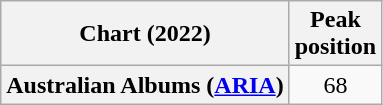<table class="wikitable plainrowheaders" style="text-align:center">
<tr>
<th scope="col">Chart (2022)</th>
<th scope="col">Peak<br>position</th>
</tr>
<tr>
<th scope="row">Australian Albums (<a href='#'>ARIA</a>)</th>
<td>68</td>
</tr>
</table>
